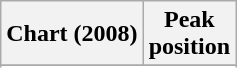<table class="wikitable sortable plainrowheaders" style="text-align:center">
<tr>
<th>Chart (2008)</th>
<th>Peak<br>position</th>
</tr>
<tr>
</tr>
<tr>
</tr>
<tr>
</tr>
<tr>
</tr>
<tr>
</tr>
<tr>
</tr>
<tr>
</tr>
</table>
